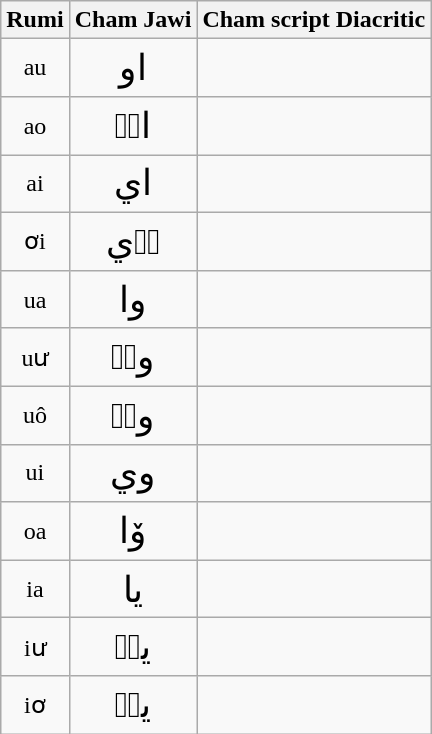<table class="wikitable" style="text-align: center;">
<tr>
<th>Rumi</th>
<th>Cham Jawi</th>
<th>Cham script Diacritic</th>
</tr>
<tr>
<td>au</td>
<td style="font-size: 150%" dir="rtl">او</td>
<td style="font-size: 150%"></td>
</tr>
<tr>
<td>ao</td>
<td style="font-size: 150%" dir="rtl">اوٛ</td>
<td style="font-size: 150%"></td>
</tr>
<tr>
<td>ai</td>
<td style="font-size: 150%" dir="rtl">اي</td>
<td style="font-size: 150%"></td>
</tr>
<tr>
<td>ơi</td>
<td style="font-size: 150%" dir="rtl">اٛي</td>
<td style="font-size: 150%"></td>
</tr>
<tr>
<td>ua</td>
<td style="font-size: 150%" dir="rtl">وا</td>
<td style="font-size: 150%"></td>
</tr>
<tr>
<td>uư</td>
<td style="font-size: 150%" dir="rtl">واۛ</td>
<td style="font-size: 150%"></td>
</tr>
<tr>
<td>uô</td>
<td style="font-size: 150%" dir="rtl">ووٛ</td>
<td style="font-size: 150%"></td>
</tr>
<tr>
<td>ui</td>
<td style="font-size: 150%" dir="rtl">وي</td>
<td style="font-size: 150%"></td>
</tr>
<tr>
<td>oa</td>
<td style="font-size: 150%" dir="rtl">وٚا</td>
<td style="font-size: 150%"></td>
</tr>
<tr>
<td>ia</td>
<td style="font-size: 150%" dir="rtl">يا</td>
<td style="font-size: 150%"></td>
</tr>
<tr>
<td>iư</td>
<td style="font-size: 150%" dir="rtl">ياۛ</td>
<td style="font-size: 150%"></td>
</tr>
<tr>
<td>iơ</td>
<td style="font-size: 150%" dir="rtl">ياٛ</td>
<td style="font-size: 150%"></td>
</tr>
</table>
